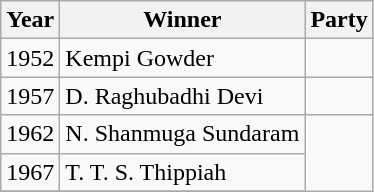<table class="wikitable">
<tr>
<th>Year</th>
<th>Winner</th>
<th colspan="2">Party</th>
</tr>
<tr>
<td>1952</td>
<td>Kempi Gowder</td>
<td></td>
</tr>
<tr>
<td>1957</td>
<td>D. Raghubadhi Devi</td>
<td></td>
</tr>
<tr>
<td>1962</td>
<td>N. Shanmuga Sundaram</td>
</tr>
<tr>
<td>1967</td>
<td>T. T. S. Thippiah</td>
</tr>
<tr>
</tr>
</table>
